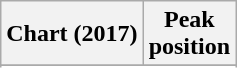<table class="wikitable sortable plainrowheaders" style="text-align:center">
<tr>
<th scope="col">Chart (2017)</th>
<th scope="col">Peak<br>position</th>
</tr>
<tr>
</tr>
<tr>
</tr>
</table>
